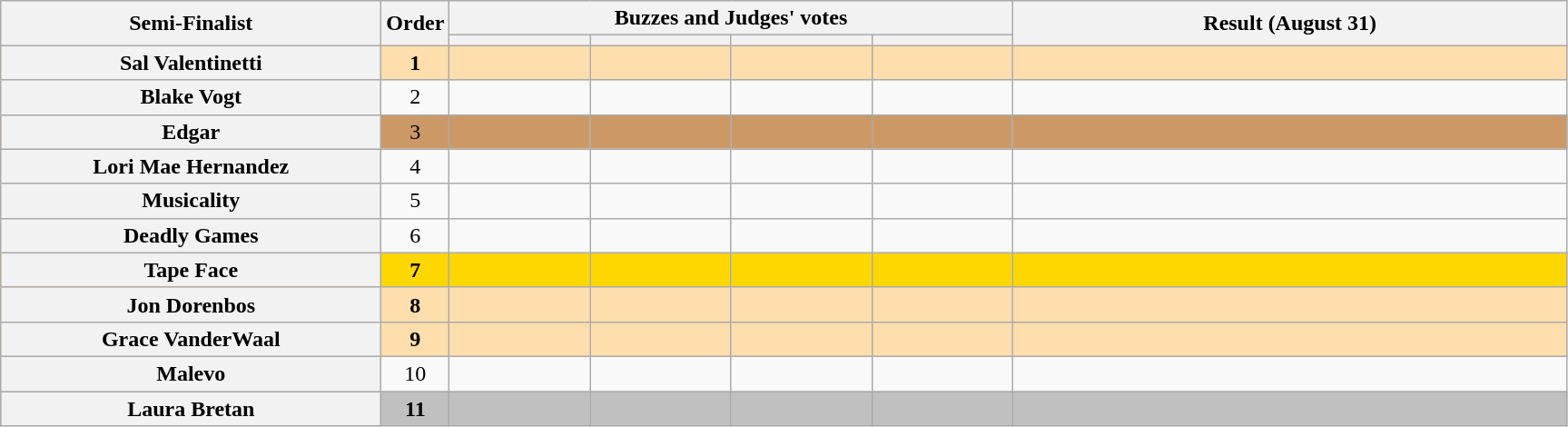<table class="wikitable plainrowheaders sortable" style="text-align:center;">
<tr>
<th scope="col" rowspan="2" class="unsortable" style="width:17em;">Semi-Finalist</th>
<th scope="col" rowspan="2" style="width:1em;">Order</th>
<th scope="col" colspan="4" class="unsortable" style="width:24em;">Buzzes and Judges' votes</th>
<th scope="col" rowspan="2" style="width:25em;">Result (August 31)</th>
</tr>
<tr>
<th scope="col" class="unsortable" style="width:6em;"></th>
<th scope="col" class="unsortable" style="width:6em;"></th>
<th scope="col" class="unsortable" style="width:6em;"></th>
<th scope="col" class="unsortable" style="width:6em;"></th>
</tr>
<tr style="background:NavajoWhite;">
<th scope="row"><strong>Sal Valentinetti</strong></th>
<td><strong>1</strong></td>
<td style="text-align:center;"></td>
<td style="text-align:center;"></td>
<td style="text-align:center;"></td>
<td style="text-align:center;"></td>
<td><strong></strong></td>
</tr>
<tr>
<th scope="row">Blake Vogt</th>
<td>2</td>
<td style="text-align:center;"></td>
<td style="text-align:center;"></td>
<td style="text-align:center;"></td>
<td style="text-align:center;"></td>
<td></td>
</tr>
<tr style="background:#c96;">
<th scope="row">Edgar</th>
<td>3</td>
<td style="text-align:center;"></td>
<td style="text-align:center;"></td>
<td style="text-align:center;"></td>
<td style="text-align:center;"></td>
<td></td>
</tr>
<tr>
<th scope="row">Lori Mae Hernandez</th>
<td>4</td>
<td style="text-align:center;"></td>
<td style="text-align:center;"></td>
<td style="text-align:center;"></td>
<td style="text-align:center;"></td>
<td></td>
</tr>
<tr>
<th scope="row">Musicality</th>
<td>5</td>
<td style="text-align:center;"></td>
<td style="text-align:center;"></td>
<td style="text-align:center;"></td>
<td style="text-align:center;"></td>
<td></td>
</tr>
<tr>
<th scope="row">Deadly Games</th>
<td>6</td>
<td style="text-align:center;"></td>
<td style="text-align:center;"></td>
<td style="text-align:center;"></td>
<td style="text-align:center;"></td>
<td></td>
</tr>
<tr style="background:gold;">
<th scope="row"><strong>Tape Face</strong></th>
<td><strong>7</strong></td>
<td style="text-align:center;"></td>
<td style="text-align:center;"></td>
<td style="text-align:center;"></td>
<td style="text-align:center;"></td>
<td><strong></strong></td>
</tr>
<tr style="background:NavajoWhite;">
<th scope="row"><strong>Jon Dorenbos</strong></th>
<td><strong>8</strong></td>
<td style="text-align:center;"></td>
<td style="text-align:center;"></td>
<td style="text-align:center;"></td>
<td style="text-align:center;"></td>
<td><strong></strong></td>
</tr>
<tr style="background:NavajoWhite;">
<th scope="row"><strong>Grace VanderWaal</strong></th>
<td><strong>9</strong></td>
<td style="text-align:center;"></td>
<td style="text-align:center;"></td>
<td style="text-align:center;"></td>
<td style="text-align:center;"></td>
<td><strong></strong></td>
</tr>
<tr>
<th scope="row">Malevo</th>
<td>10</td>
<td style="text-align:center;"></td>
<td style="text-align:center;"></td>
<td style="text-align:center;"></td>
<td style="text-align:center;"></td>
<td></td>
</tr>
<tr style="background:silver;">
<th scope="row"><strong>Laura Bretan</strong></th>
<td><strong>11</strong></td>
<td style="text-align:center;"></td>
<td style="text-align:center;"></td>
<td style="text-align:center;"></td>
<td style="text-align:center;"></td>
<td><strong></strong></td>
</tr>
</table>
